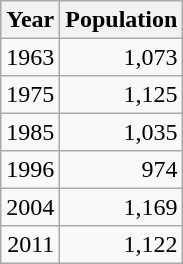<table class="wikitable" style="line-height:1.1em;">
<tr>
<th>Year</th>
<th>Population</th>
</tr>
<tr align="right">
<td>1963</td>
<td>1,073</td>
</tr>
<tr align="right">
<td>1975</td>
<td>1,125</td>
</tr>
<tr align="right">
<td>1985</td>
<td>1,035</td>
</tr>
<tr align="right">
<td>1996</td>
<td>974</td>
</tr>
<tr align="right">
<td>2004</td>
<td>1,169</td>
</tr>
<tr align="right">
<td>2011</td>
<td>1,122</td>
</tr>
</table>
